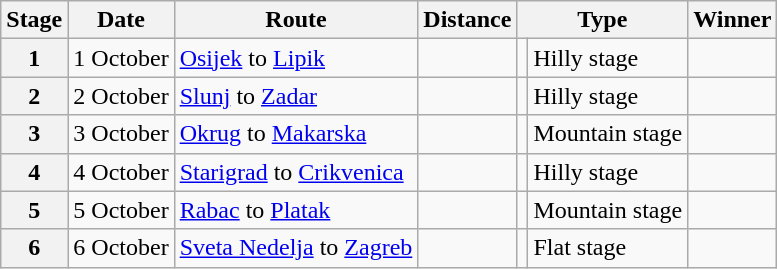<table class="wikitable">
<tr>
<th scope=col>Stage</th>
<th scope=col>Date</th>
<th scope=col>Route</th>
<th scope=col>Distance</th>
<th scope=col colspan="2">Type</th>
<th scope=col>Winner</th>
</tr>
<tr>
<th scope=row>1</th>
<td style="text-align:right;">1 October</td>
<td><a href='#'>Osijek</a> to <a href='#'>Lipik</a></td>
<td></td>
<td></td>
<td>Hilly stage</td>
<td></td>
</tr>
<tr>
<th scope=row>2</th>
<td style="text-align:right;">2 October</td>
<td><a href='#'>Slunj</a> to <a href='#'>Zadar</a></td>
<td></td>
<td></td>
<td>Hilly stage</td>
<td></td>
</tr>
<tr>
<th scope=row>3</th>
<td style="text-align:right;">3 October</td>
<td><a href='#'>Okrug</a> to <a href='#'>Makarska</a></td>
<td></td>
<td></td>
<td>Mountain stage</td>
<td></td>
</tr>
<tr>
<th scope=row>4</th>
<td style="text-align:right;">4 October</td>
<td><a href='#'>Starigrad</a> to <a href='#'>Crikvenica</a></td>
<td></td>
<td></td>
<td>Hilly stage</td>
<td></td>
</tr>
<tr>
<th scope=row>5</th>
<td style="text-align:right;">5 October</td>
<td><a href='#'>Rabac</a> to <a href='#'>Platak</a></td>
<td></td>
<td></td>
<td>Mountain stage</td>
<td></td>
</tr>
<tr>
<th scope=row>6</th>
<td style="text-align:right;">6 October</td>
<td><a href='#'>Sveta Nedelja</a> to <a href='#'>Zagreb</a></td>
<td></td>
<td></td>
<td>Flat stage</td>
<td></td>
</tr>
</table>
